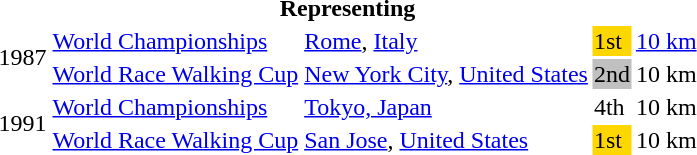<table>
<tr>
<th colspan="5">Representing </th>
</tr>
<tr>
<td rowspan=2>1987</td>
<td><a href='#'>World Championships</a></td>
<td><a href='#'>Rome</a>, <a href='#'>Italy</a></td>
<td bgcolor="gold">1st</td>
<td><a href='#'>10 km</a></td>
</tr>
<tr>
<td><a href='#'>World Race Walking Cup</a></td>
<td><a href='#'>New York City</a>, <a href='#'>United States</a></td>
<td bgcolor="silver">2nd</td>
<td>10 km</td>
</tr>
<tr>
<td rowspan=2>1991</td>
<td><a href='#'>World Championships</a></td>
<td><a href='#'>Tokyo, Japan</a></td>
<td>4th</td>
<td>10 km</td>
</tr>
<tr>
<td><a href='#'>World Race Walking Cup</a></td>
<td><a href='#'>San Jose</a>, <a href='#'>United States</a></td>
<td bgcolor="gold">1st</td>
<td>10 km</td>
</tr>
</table>
